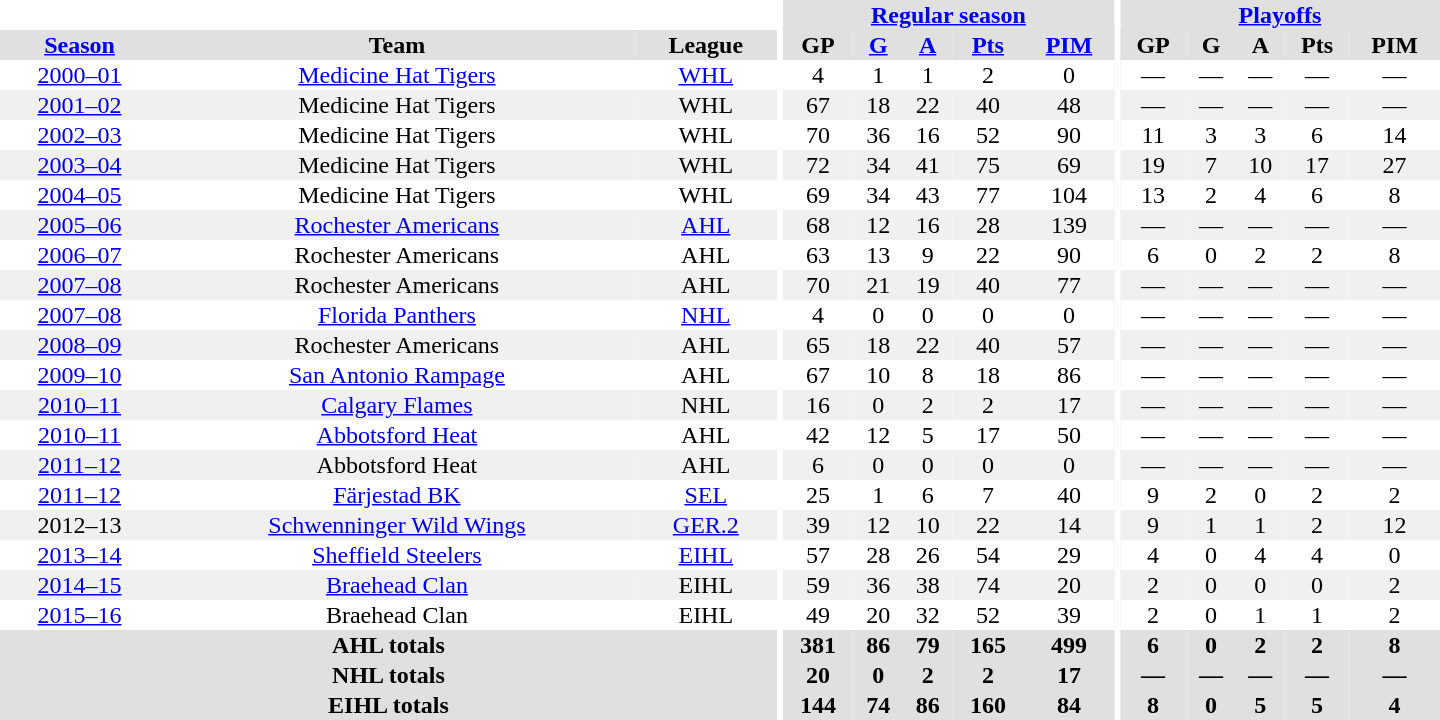<table border="0" cellpadding="1" cellspacing="0" style="text-align:center; width:60em">
<tr bgcolor="#e0e0e0">
<th colspan="3" bgcolor="#ffffff"></th>
<th rowspan="99" bgcolor="#ffffff"></th>
<th colspan="5"><a href='#'>Regular season</a></th>
<th rowspan="99" bgcolor="#ffffff"></th>
<th colspan="5"><a href='#'>Playoffs</a></th>
</tr>
<tr bgcolor="#e0e0e0">
<th><a href='#'>Season</a></th>
<th>Team</th>
<th>League</th>
<th>GP</th>
<th><a href='#'>G</a></th>
<th><a href='#'>A</a></th>
<th><a href='#'>Pts</a></th>
<th><a href='#'>PIM</a></th>
<th>GP</th>
<th>G</th>
<th>A</th>
<th>Pts</th>
<th>PIM</th>
</tr>
<tr>
<td><a href='#'>2000–01</a></td>
<td><a href='#'>Medicine Hat Tigers</a></td>
<td><a href='#'>WHL</a></td>
<td>4</td>
<td>1</td>
<td>1</td>
<td>2</td>
<td>0</td>
<td>—</td>
<td>—</td>
<td>—</td>
<td>—</td>
<td>—</td>
</tr>
<tr bgcolor="#f0f0f0">
<td><a href='#'>2001–02</a></td>
<td>Medicine Hat Tigers</td>
<td>WHL</td>
<td>67</td>
<td>18</td>
<td>22</td>
<td>40</td>
<td>48</td>
<td>—</td>
<td>—</td>
<td>—</td>
<td>—</td>
<td>—</td>
</tr>
<tr>
<td><a href='#'>2002–03</a></td>
<td>Medicine Hat Tigers</td>
<td>WHL</td>
<td>70</td>
<td>36</td>
<td>16</td>
<td>52</td>
<td>90</td>
<td>11</td>
<td>3</td>
<td>3</td>
<td>6</td>
<td>14</td>
</tr>
<tr bgcolor="#f0f0f0">
<td><a href='#'>2003–04</a></td>
<td>Medicine Hat Tigers</td>
<td>WHL</td>
<td>72</td>
<td>34</td>
<td>41</td>
<td>75</td>
<td>69</td>
<td>19</td>
<td>7</td>
<td>10</td>
<td>17</td>
<td>27</td>
</tr>
<tr>
<td><a href='#'>2004–05</a></td>
<td>Medicine Hat Tigers</td>
<td>WHL</td>
<td>69</td>
<td>34</td>
<td>43</td>
<td>77</td>
<td>104</td>
<td>13</td>
<td>2</td>
<td>4</td>
<td>6</td>
<td>8</td>
</tr>
<tr bgcolor="#f0f0f0">
<td><a href='#'>2005–06</a></td>
<td><a href='#'>Rochester Americans</a></td>
<td><a href='#'>AHL</a></td>
<td>68</td>
<td>12</td>
<td>16</td>
<td>28</td>
<td>139</td>
<td>—</td>
<td>—</td>
<td>—</td>
<td>—</td>
<td>—</td>
</tr>
<tr>
<td><a href='#'>2006–07</a></td>
<td>Rochester Americans</td>
<td>AHL</td>
<td>63</td>
<td>13</td>
<td>9</td>
<td>22</td>
<td>90</td>
<td>6</td>
<td>0</td>
<td>2</td>
<td>2</td>
<td>8</td>
</tr>
<tr bgcolor="#f0f0f0">
<td><a href='#'>2007–08</a></td>
<td>Rochester Americans</td>
<td>AHL</td>
<td>70</td>
<td>21</td>
<td>19</td>
<td>40</td>
<td>77</td>
<td>—</td>
<td>—</td>
<td>—</td>
<td>—</td>
<td>—</td>
</tr>
<tr>
<td><a href='#'>2007–08</a></td>
<td><a href='#'>Florida Panthers</a></td>
<td><a href='#'>NHL</a></td>
<td>4</td>
<td>0</td>
<td>0</td>
<td>0</td>
<td>0</td>
<td>—</td>
<td>—</td>
<td>—</td>
<td>—</td>
<td>—</td>
</tr>
<tr bgcolor="#f0f0f0">
<td><a href='#'>2008–09</a></td>
<td>Rochester Americans</td>
<td>AHL</td>
<td>65</td>
<td>18</td>
<td>22</td>
<td>40</td>
<td>57</td>
<td>—</td>
<td>—</td>
<td>—</td>
<td>—</td>
<td>—</td>
</tr>
<tr>
<td><a href='#'>2009–10</a></td>
<td><a href='#'>San Antonio Rampage</a></td>
<td>AHL</td>
<td>67</td>
<td>10</td>
<td>8</td>
<td>18</td>
<td>86</td>
<td>—</td>
<td>—</td>
<td>—</td>
<td>—</td>
<td>—</td>
</tr>
<tr bgcolor="#f0f0f0">
<td><a href='#'>2010–11</a></td>
<td><a href='#'>Calgary Flames</a></td>
<td>NHL</td>
<td>16</td>
<td>0</td>
<td>2</td>
<td>2</td>
<td>17</td>
<td>—</td>
<td>—</td>
<td>—</td>
<td>—</td>
<td>—</td>
</tr>
<tr>
<td><a href='#'>2010–11</a></td>
<td><a href='#'>Abbotsford Heat</a></td>
<td>AHL</td>
<td>42</td>
<td>12</td>
<td>5</td>
<td>17</td>
<td>50</td>
<td>—</td>
<td>—</td>
<td>—</td>
<td>—</td>
<td>—</td>
</tr>
<tr bgcolor="#f0f0f0">
<td><a href='#'>2011–12</a></td>
<td>Abbotsford Heat</td>
<td>AHL</td>
<td>6</td>
<td>0</td>
<td>0</td>
<td>0</td>
<td>0</td>
<td>—</td>
<td>—</td>
<td>—</td>
<td>—</td>
<td>—</td>
</tr>
<tr>
<td><a href='#'>2011–12</a></td>
<td><a href='#'>Färjestad BK</a></td>
<td><a href='#'>SEL</a></td>
<td>25</td>
<td>1</td>
<td>6</td>
<td>7</td>
<td>40</td>
<td>9</td>
<td>2</td>
<td>0</td>
<td>2</td>
<td>2</td>
</tr>
<tr bgcolor="#f0f0f0">
<td>2012–13</td>
<td><a href='#'>Schwenninger Wild Wings</a></td>
<td><a href='#'>GER.2</a></td>
<td>39</td>
<td>12</td>
<td>10</td>
<td>22</td>
<td>14</td>
<td>9</td>
<td>1</td>
<td>1</td>
<td>2</td>
<td>12</td>
</tr>
<tr>
<td><a href='#'>2013–14</a></td>
<td><a href='#'>Sheffield Steelers</a></td>
<td><a href='#'>EIHL</a></td>
<td>57</td>
<td>28</td>
<td>26</td>
<td>54</td>
<td>29</td>
<td>4</td>
<td>0</td>
<td>4</td>
<td>4</td>
<td>0</td>
</tr>
<tr bgcolor="#f0f0f0">
<td><a href='#'>2014–15</a></td>
<td><a href='#'>Braehead Clan</a></td>
<td>EIHL</td>
<td>59</td>
<td>36</td>
<td>38</td>
<td>74</td>
<td>20</td>
<td>2</td>
<td>0</td>
<td>0</td>
<td>0</td>
<td>2</td>
</tr>
<tr>
<td><a href='#'>2015–16</a></td>
<td>Braehead Clan</td>
<td>EIHL</td>
<td>49</td>
<td>20</td>
<td>32</td>
<td>52</td>
<td>39</td>
<td>2</td>
<td>0</td>
<td>1</td>
<td>1</td>
<td>2</td>
</tr>
<tr bgcolor="#e0e0e0">
<th colspan="3">AHL totals</th>
<th>381</th>
<th>86</th>
<th>79</th>
<th>165</th>
<th>499</th>
<th>6</th>
<th>0</th>
<th>2</th>
<th>2</th>
<th>8</th>
</tr>
<tr bgcolor="#e0e0e0">
<th colspan="3">NHL totals</th>
<th>20</th>
<th>0</th>
<th>2</th>
<th>2</th>
<th>17</th>
<th>—</th>
<th>—</th>
<th>—</th>
<th>—</th>
<th>—</th>
</tr>
<tr bgcolor="#e0e0e0">
<th colspan="3">EIHL totals</th>
<th>144</th>
<th>74</th>
<th>86</th>
<th>160</th>
<th>84</th>
<th>8</th>
<th>0</th>
<th>5</th>
<th>5</th>
<th>4</th>
</tr>
</table>
